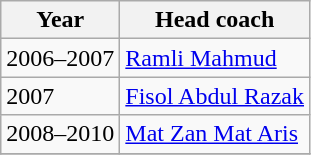<table class="wikitable">
<tr>
<th>Year</th>
<th>Head coach</th>
</tr>
<tr>
<td>2006–2007</td>
<td> <a href='#'>Ramli Mahmud</a></td>
</tr>
<tr>
<td>2007</td>
<td> <a href='#'>Fisol Abdul Razak</a></td>
</tr>
<tr>
<td>2008–2010</td>
<td> <a href='#'>Mat Zan Mat Aris</a></td>
</tr>
<tr>
</tr>
</table>
